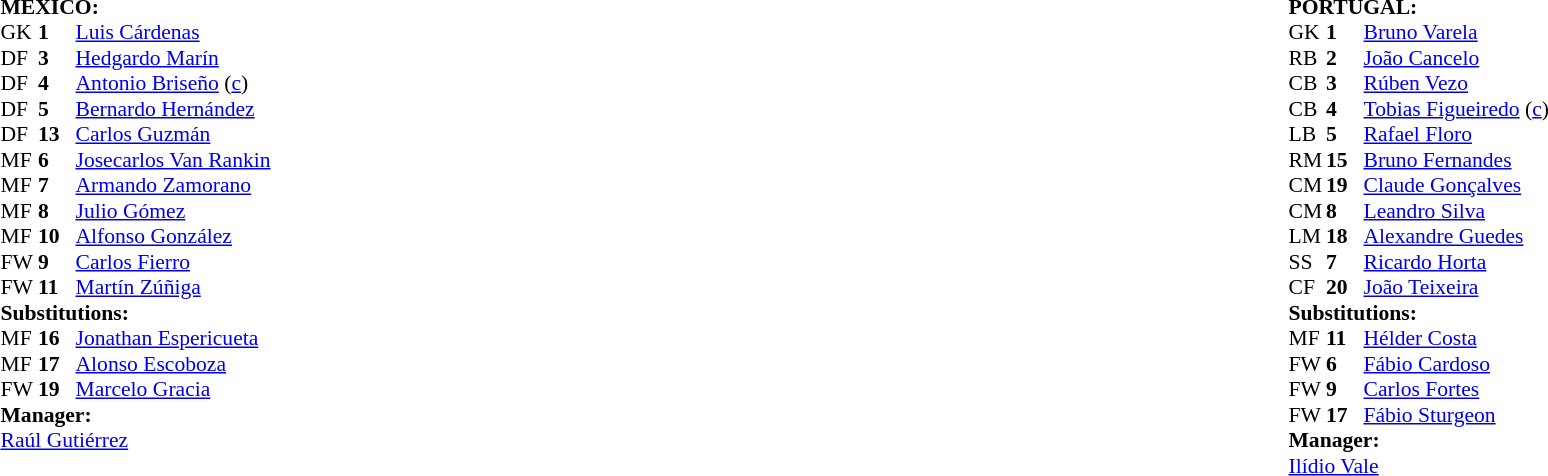<table width="100%">
<tr>
<td valign="top" width="50%"><br><table style="font-size: 90%" cellspacing="0" cellpadding="0">
<tr>
<td colspan=4><br><strong>MEXICO:</strong></td>
</tr>
<tr>
<th width="25"></th>
<th width="25"></th>
</tr>
<tr>
<td>GK</td>
<td><strong>1</strong></td>
<td><a href='#'>Luis Cárdenas</a></td>
</tr>
<tr>
<td>DF</td>
<td><strong>3</strong></td>
<td><a href='#'>Hedgardo Marín</a></td>
</tr>
<tr>
<td>DF</td>
<td><strong>4</strong></td>
<td><a href='#'>Antonio Briseño</a> (<a href='#'>c</a>)</td>
</tr>
<tr>
<td>DF</td>
<td><strong>5</strong></td>
<td><a href='#'>Bernardo Hernández</a></td>
</tr>
<tr>
<td>DF</td>
<td><strong>13</strong></td>
<td><a href='#'>Carlos Guzmán</a></td>
<td></td>
<td></td>
</tr>
<tr>
<td>MF</td>
<td><strong>6</strong></td>
<td><a href='#'>Josecarlos Van Rankin</a> </td>
</tr>
<tr>
<td>MF</td>
<td><strong>7</strong></td>
<td><a href='#'>Armando Zamorano</a></td>
<td></td>
<td></td>
</tr>
<tr>
<td>MF</td>
<td><strong>8</strong></td>
<td><a href='#'>Julio Gómez</a> </td>
</tr>
<tr>
<td>MF</td>
<td><strong>10</strong></td>
<td><a href='#'>Alfonso González</a> </td>
</tr>
<tr>
<td>FW</td>
<td><strong>9</strong></td>
<td><a href='#'>Carlos Fierro</a> </td>
</tr>
<tr>
<td>FW</td>
<td><strong>11</strong></td>
<td><a href='#'>Martín Zúñiga</a></td>
</tr>
<tr>
</tr>
<tr>
<td colspan=3><strong>Substitutions:</strong></td>
</tr>
<tr>
<td>MF</td>
<td><strong>16</strong></td>
<td><a href='#'>Jonathan Espericueta</a></td>
<td></td>
<td></td>
</tr>
<tr>
<td>MF</td>
<td><strong>17</strong></td>
<td><a href='#'>Alonso Escoboza</a></td>
<td></td>
<td></td>
</tr>
<tr>
<td>FW</td>
<td><strong>19</strong></td>
<td><a href='#'>Marcelo Gracia</a></td>
<td></td>
<td></td>
</tr>
<tr>
<td colspan=3><strong>Manager:</strong></td>
</tr>
<tr>
<td colspan=3> <a href='#'>Raúl Gutiérrez</a></td>
</tr>
</table>
</td>
<td valign="top"></td>
<td valign="top" width="50%"><br><table style="font-size: 90%" cellspacing="0" cellpadding="0" align="center">
<tr>
<td colspan=4><br><strong>PORTUGAL:</strong></td>
</tr>
<tr>
<th width=25></th>
<th width=25></th>
</tr>
<tr>
<td>GK</td>
<td><strong>1</strong></td>
<td><a href='#'>Bruno Varela</a></td>
</tr>
<tr>
<td>RB</td>
<td><strong>2</strong></td>
<td><a href='#'>João Cancelo</a></td>
</tr>
<tr>
<td>CB</td>
<td><strong>3</strong></td>
<td><a href='#'>Rúben Vezo</a></td>
</tr>
<tr>
<td>CB</td>
<td><strong>4</strong></td>
<td><a href='#'>Tobias Figueiredo</a> (<a href='#'>c</a>)</td>
</tr>
<tr>
<td>LB</td>
<td><strong>5</strong></td>
<td><a href='#'>Rafael Floro</a></td>
</tr>
<tr>
<td>RM</td>
<td><strong>15</strong></td>
<td><a href='#'>Bruno Fernandes</a></td>
<td></td>
<td></td>
</tr>
<tr>
<td>CM</td>
<td><strong>19</strong></td>
<td><a href='#'>Claude Gonçalves</a></td>
</tr>
<tr>
<td>CM</td>
<td><strong>8</strong></td>
<td><a href='#'>Leandro Silva</a></td>
</tr>
<tr>
<td>LM</td>
<td><strong>18</strong></td>
<td><a href='#'>Alexandre Guedes</a></td>
<td></td>
<td></td>
</tr>
<tr>
<td>SS</td>
<td><strong>7</strong></td>
<td><a href='#'>Ricardo Horta</a></td>
<td></td>
<td></td>
</tr>
<tr>
<td>CF</td>
<td><strong>20</strong></td>
<td><a href='#'>João Teixeira</a></td>
<td></td>
<td></td>
</tr>
<tr>
<td colspan=3><strong>Substitutions:</strong></td>
</tr>
<tr>
<td>MF</td>
<td><strong>11</strong></td>
<td><a href='#'>Hélder Costa</a></td>
<td></td>
<td></td>
</tr>
<tr>
<td>FW</td>
<td><strong>6</strong></td>
<td><a href='#'>Fábio Cardoso</a></td>
<td></td>
<td></td>
</tr>
<tr>
<td>FW</td>
<td><strong>9</strong></td>
<td><a href='#'>Carlos Fortes</a></td>
<td></td>
<td></td>
</tr>
<tr>
<td>FW</td>
<td><strong>17</strong></td>
<td><a href='#'>Fábio Sturgeon</a></td>
<td></td>
<td></td>
</tr>
<tr>
<td colspan=3><strong>Manager:</strong></td>
</tr>
<tr>
<td colspan=3> <a href='#'>Ilídio Vale</a></td>
</tr>
</table>
</td>
</tr>
</table>
